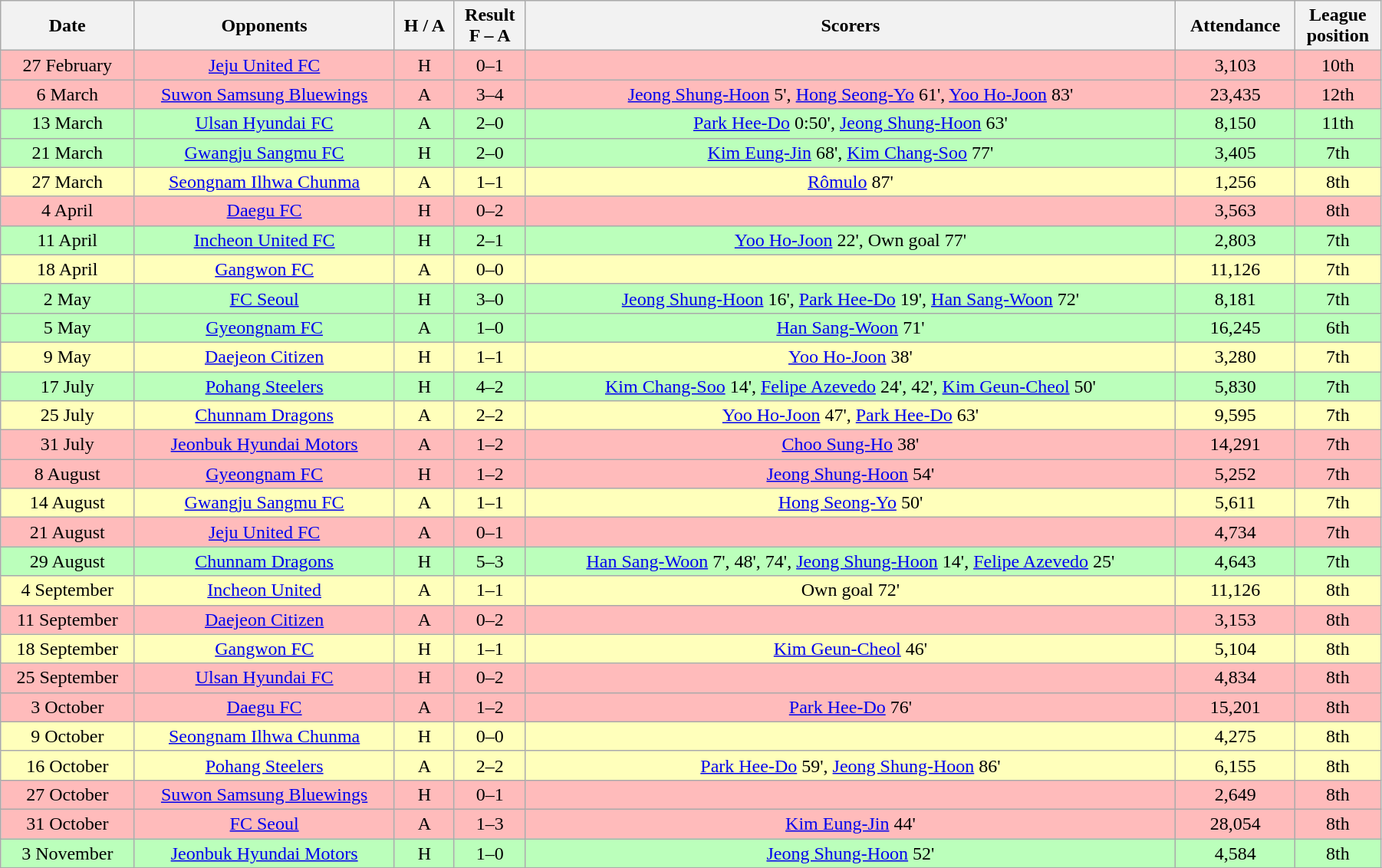<table class="wikitable" style="text-align:center; width:95%">
<tr>
<th>Date</th>
<th>Opponents</th>
<th>H / A</th>
<th>Result<br>F – A</th>
<th>Scorers</th>
<th>Attendance</th>
<th>League<br>position</th>
</tr>
<tr bgcolor="#ffbbbb">
<td>27 February</td>
<td><a href='#'>Jeju United FC</a></td>
<td>H</td>
<td>0–1</td>
<td></td>
<td>3,103</td>
<td>10th</td>
</tr>
<tr bgcolor="#ffbbbb">
<td>6 March</td>
<td><a href='#'>Suwon Samsung Bluewings</a></td>
<td>A</td>
<td>3–4</td>
<td><a href='#'>Jeong Shung-Hoon</a> 5', <a href='#'>Hong Seong-Yo</a> 61', <a href='#'>Yoo Ho-Joon</a> 83'</td>
<td>23,435</td>
<td>12th</td>
</tr>
<tr bgcolor="#bbffbb">
<td>13 March</td>
<td><a href='#'>Ulsan Hyundai FC</a></td>
<td>A</td>
<td>2–0</td>
<td><a href='#'>Park Hee-Do</a> 0:50', <a href='#'>Jeong Shung-Hoon</a> 63'</td>
<td>8,150</td>
<td>11th</td>
</tr>
<tr bgcolor="#bbffbb">
<td>21 March</td>
<td><a href='#'>Gwangju Sangmu FC</a></td>
<td>H</td>
<td>2–0</td>
<td><a href='#'>Kim Eung-Jin</a> 68', <a href='#'>Kim Chang-Soo</a> 77'</td>
<td>3,405</td>
<td>7th</td>
</tr>
<tr bgcolor="#ffffbb">
<td>27 March</td>
<td><a href='#'>Seongnam Ilhwa Chunma</a></td>
<td>A</td>
<td>1–1</td>
<td><a href='#'>Rômulo</a> 87'</td>
<td>1,256</td>
<td>8th</td>
</tr>
<tr bgcolor="#ffbbbb">
<td>4 April</td>
<td><a href='#'>Daegu FC</a></td>
<td>H</td>
<td>0–2</td>
<td></td>
<td>3,563</td>
<td>8th</td>
</tr>
<tr bgcolor="#bbffbb">
<td>11 April</td>
<td><a href='#'>Incheon United FC</a></td>
<td>H</td>
<td>2–1</td>
<td><a href='#'>Yoo Ho-Joon</a> 22', Own goal 77'</td>
<td>2,803</td>
<td>7th</td>
</tr>
<tr bgcolor="#ffffbb">
<td>18 April</td>
<td><a href='#'>Gangwon FC</a></td>
<td>A</td>
<td>0–0</td>
<td></td>
<td>11,126</td>
<td>7th</td>
</tr>
<tr bgcolor="#bbffbb">
<td>2 May</td>
<td><a href='#'>FC Seoul</a></td>
<td>H</td>
<td>3–0</td>
<td><a href='#'>Jeong Shung-Hoon</a> 16', <a href='#'>Park Hee-Do</a> 19', <a href='#'>Han Sang-Woon</a> 72'</td>
<td>8,181</td>
<td>7th</td>
</tr>
<tr bgcolor="#bbffbb">
<td>5 May</td>
<td><a href='#'>Gyeongnam FC</a></td>
<td>A</td>
<td>1–0</td>
<td><a href='#'>Han Sang-Woon</a> 71'</td>
<td>16,245</td>
<td>6th</td>
</tr>
<tr bgcolor="#ffffbb">
<td>9 May</td>
<td><a href='#'>Daejeon Citizen</a></td>
<td>H</td>
<td>1–1</td>
<td><a href='#'>Yoo Ho-Joon</a> 38'</td>
<td>3,280</td>
<td>7th</td>
</tr>
<tr bgcolor="#bbffbb">
<td>17 July</td>
<td><a href='#'>Pohang Steelers</a></td>
<td>H</td>
<td>4–2</td>
<td><a href='#'>Kim Chang-Soo</a> 14', <a href='#'>Felipe Azevedo</a> 24', 42', <a href='#'>Kim Geun-Cheol</a> 50'</td>
<td>5,830</td>
<td>7th</td>
</tr>
<tr bgcolor="#ffffbb">
<td>25 July</td>
<td><a href='#'>Chunnam Dragons</a></td>
<td>A</td>
<td>2–2</td>
<td><a href='#'>Yoo Ho-Joon</a> 47', <a href='#'>Park Hee-Do</a> 63'</td>
<td>9,595</td>
<td>7th</td>
</tr>
<tr bgcolor="#ffbbbb">
<td>31 July</td>
<td><a href='#'>Jeonbuk Hyundai Motors</a></td>
<td>A</td>
<td>1–2</td>
<td><a href='#'>Choo Sung-Ho</a> 38'</td>
<td>14,291</td>
<td>7th</td>
</tr>
<tr bgcolor="#ffbbbb">
<td>8 August</td>
<td><a href='#'>Gyeongnam FC</a></td>
<td>H</td>
<td>1–2</td>
<td><a href='#'>Jeong Shung-Hoon</a> 54'</td>
<td>5,252</td>
<td>7th</td>
</tr>
<tr bgcolor="#ffffbb">
<td>14 August</td>
<td><a href='#'>Gwangju Sangmu FC</a></td>
<td>A</td>
<td>1–1</td>
<td><a href='#'>Hong Seong-Yo</a> 50'</td>
<td>5,611</td>
<td>7th</td>
</tr>
<tr bgcolor="#ffbbbb">
<td>21 August</td>
<td><a href='#'>Jeju United FC</a></td>
<td>A</td>
<td>0–1</td>
<td></td>
<td>4,734</td>
<td>7th</td>
</tr>
<tr bgcolor="#bbffbb">
<td>29 August</td>
<td><a href='#'>Chunnam Dragons</a></td>
<td>H</td>
<td>5–3</td>
<td><a href='#'>Han Sang-Woon</a> 7', 48', 74', <a href='#'>Jeong Shung-Hoon</a> 14', <a href='#'>Felipe Azevedo</a> 25'</td>
<td>4,643</td>
<td>7th</td>
</tr>
<tr bgcolor="#ffffbb">
<td>4 September</td>
<td><a href='#'>Incheon United</a></td>
<td>A</td>
<td>1–1</td>
<td>Own goal 72'</td>
<td>11,126</td>
<td>8th</td>
</tr>
<tr bgcolor="#ffbbbb">
<td>11 September</td>
<td><a href='#'>Daejeon Citizen</a></td>
<td>A</td>
<td>0–2</td>
<td></td>
<td>3,153</td>
<td>8th</td>
</tr>
<tr bgcolor="#ffffbb">
<td>18 September</td>
<td><a href='#'>Gangwon FC</a></td>
<td>H</td>
<td>1–1</td>
<td><a href='#'>Kim Geun-Cheol</a> 46'</td>
<td>5,104</td>
<td>8th</td>
</tr>
<tr bgcolor="#ffbbbb">
<td>25 September</td>
<td><a href='#'>Ulsan Hyundai FC</a></td>
<td>H</td>
<td>0–2</td>
<td></td>
<td>4,834</td>
<td>8th</td>
</tr>
<tr bgcolor="#ffbbbb">
<td>3 October</td>
<td><a href='#'>Daegu FC</a></td>
<td>A</td>
<td>1–2</td>
<td><a href='#'>Park Hee-Do</a> 76'</td>
<td>15,201</td>
<td>8th</td>
</tr>
<tr bgcolor="#ffffbb">
<td>9 October</td>
<td><a href='#'>Seongnam Ilhwa Chunma</a></td>
<td>H</td>
<td>0–0</td>
<td></td>
<td>4,275</td>
<td>8th</td>
</tr>
<tr bgcolor="#ffffbb">
<td>16 October</td>
<td><a href='#'>Pohang Steelers</a></td>
<td>A</td>
<td>2–2</td>
<td><a href='#'>Park Hee-Do</a> 59', <a href='#'>Jeong Shung-Hoon</a> 86'</td>
<td>6,155</td>
<td>8th</td>
</tr>
<tr bgcolor="#ffbbbb">
<td>27 October</td>
<td><a href='#'>Suwon Samsung Bluewings</a></td>
<td>H</td>
<td>0–1</td>
<td></td>
<td>2,649</td>
<td>8th</td>
</tr>
<tr bgcolor="#ffbbbb">
<td>31 October</td>
<td><a href='#'>FC Seoul</a></td>
<td>A</td>
<td>1–3</td>
<td><a href='#'>Kim Eung-Jin</a> 44'</td>
<td>28,054</td>
<td>8th</td>
</tr>
<tr bgcolor="#bbffbb">
<td>3 November</td>
<td><a href='#'>Jeonbuk Hyundai Motors</a></td>
<td>H</td>
<td>1–0</td>
<td><a href='#'>Jeong Shung-Hoon</a> 52'</td>
<td>4,584</td>
<td>8th</td>
</tr>
<tr>
</tr>
</table>
